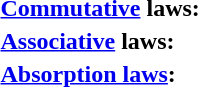<table style="margin-left: 2em;">
<tr>
<td><strong><a href='#'>Commutative</a> laws:</strong></td>
<td></td>
<td></td>
<td></td>
<td></td>
</tr>
<tr>
<td><strong><a href='#'>Associative</a> laws:</strong></td>
<td></td>
<td></td>
<td></td>
<td></td>
</tr>
<tr>
<td><strong><a href='#'>Absorption laws</a>:</strong></td>
<td></td>
<td></td>
<td></td>
<td></td>
</tr>
</table>
